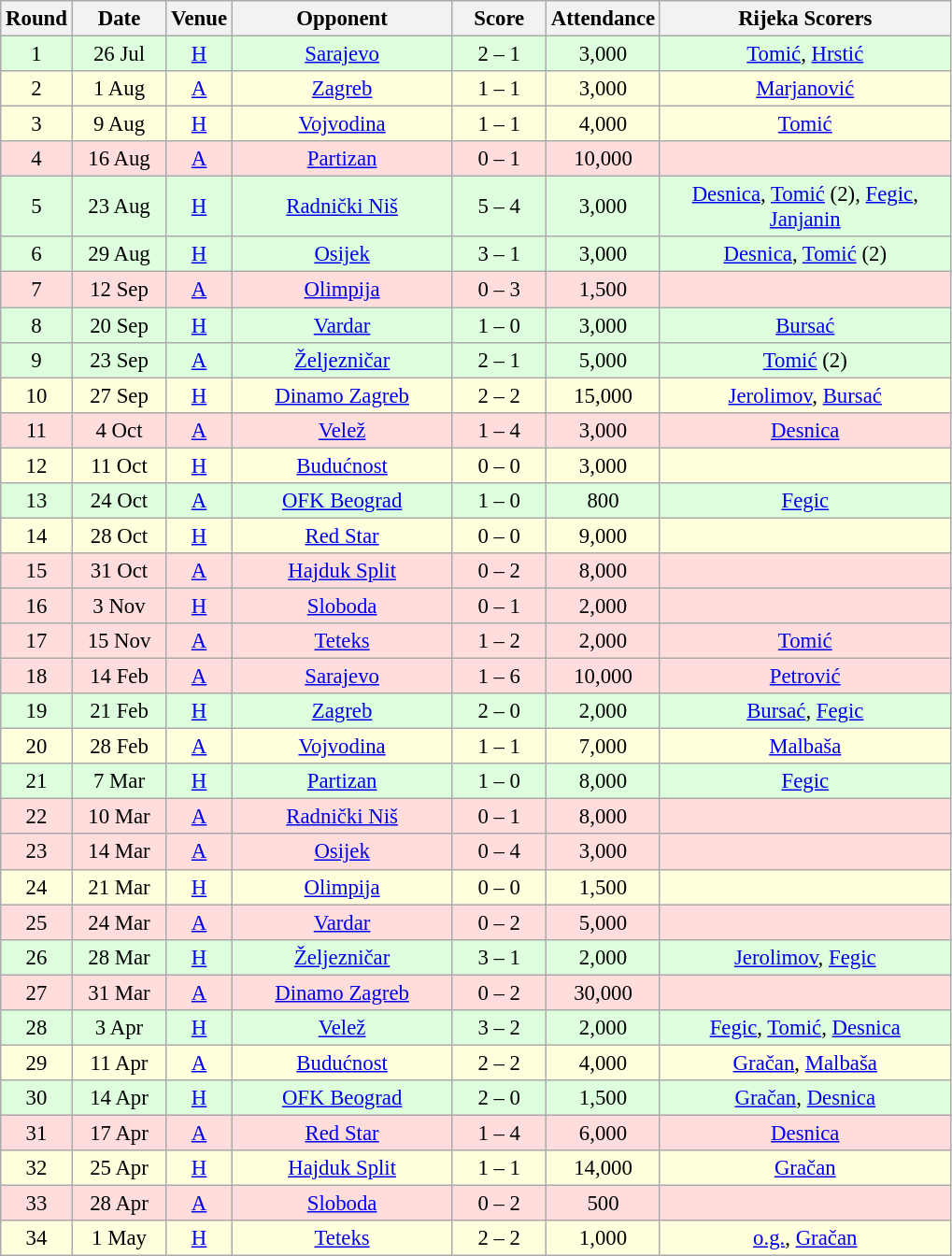<table class="wikitable sortable" style="text-align: center; font-size:95%;">
<tr>
<th width="30">Round</th>
<th width="60">Date</th>
<th width="20">Venue</th>
<th width="150">Opponent</th>
<th width="60">Score</th>
<th width="60">Attendance</th>
<th width="200">Rijeka Scorers</th>
</tr>
<tr bgcolor="#ddffdd">
<td>1</td>
<td>26 Jul</td>
<td><a href='#'>H</a></td>
<td><a href='#'>Sarajevo</a></td>
<td>2 – 1</td>
<td>3,000</td>
<td><a href='#'>Tomić</a>, <a href='#'>Hrstić</a></td>
</tr>
<tr bgcolor="#ffffdd">
<td>2</td>
<td>1 Aug</td>
<td><a href='#'>A</a></td>
<td><a href='#'>Zagreb</a></td>
<td>1 – 1</td>
<td>3,000</td>
<td><a href='#'>Marjanović</a></td>
</tr>
<tr bgcolor="#ffffdd">
<td>3</td>
<td>9 Aug</td>
<td><a href='#'>H</a></td>
<td><a href='#'>Vojvodina</a></td>
<td>1 – 1</td>
<td>4,000</td>
<td><a href='#'>Tomić</a></td>
</tr>
<tr bgcolor="#ffdddd">
<td>4</td>
<td>16 Aug</td>
<td><a href='#'>A</a></td>
<td><a href='#'>Partizan</a></td>
<td>0 – 1</td>
<td>10,000</td>
<td></td>
</tr>
<tr bgcolor="#ddffdd">
<td>5</td>
<td>23 Aug</td>
<td><a href='#'>H</a></td>
<td><a href='#'>Radnički Niš</a></td>
<td>5 – 4</td>
<td>3,000</td>
<td><a href='#'>Desnica</a>, <a href='#'>Tomić</a> (2), <a href='#'>Fegic</a>, <a href='#'>Janjanin</a></td>
</tr>
<tr bgcolor="#ddffdd">
<td>6</td>
<td>29 Aug</td>
<td><a href='#'>H</a></td>
<td><a href='#'>Osijek</a></td>
<td>3 – 1</td>
<td>3,000</td>
<td><a href='#'>Desnica</a>, <a href='#'>Tomić</a> (2)</td>
</tr>
<tr bgcolor="#ffdddd">
<td>7</td>
<td>12 Sep</td>
<td><a href='#'>A</a></td>
<td><a href='#'>Olimpija</a></td>
<td>0 – 3</td>
<td>1,500</td>
<td></td>
</tr>
<tr bgcolor="#ddffdd">
<td>8</td>
<td>20 Sep</td>
<td><a href='#'>H</a></td>
<td><a href='#'>Vardar</a></td>
<td>1 – 0</td>
<td>3,000</td>
<td><a href='#'>Bursać</a></td>
</tr>
<tr bgcolor="#ddffdd">
<td>9</td>
<td>23 Sep</td>
<td><a href='#'>A</a></td>
<td><a href='#'>Željezničar</a></td>
<td>2 – 1</td>
<td>5,000</td>
<td><a href='#'>Tomić</a> (2)</td>
</tr>
<tr bgcolor="#ffffdd">
<td>10</td>
<td>27 Sep</td>
<td><a href='#'>H</a></td>
<td><a href='#'>Dinamo Zagreb</a></td>
<td>2 – 2</td>
<td>15,000</td>
<td><a href='#'>Jerolimov</a>, <a href='#'>Bursać</a></td>
</tr>
<tr bgcolor="#ffdddd">
<td>11</td>
<td>4 Oct</td>
<td><a href='#'>A</a></td>
<td><a href='#'>Velež</a></td>
<td>1 – 4</td>
<td>3,000</td>
<td><a href='#'>Desnica</a></td>
</tr>
<tr bgcolor="#ffffdd">
<td>12</td>
<td>11 Oct</td>
<td><a href='#'>H</a></td>
<td><a href='#'>Budućnost</a></td>
<td>0 – 0</td>
<td>3,000</td>
<td></td>
</tr>
<tr bgcolor="#ddffdd">
<td>13</td>
<td>24 Oct</td>
<td><a href='#'>A</a></td>
<td><a href='#'>OFK Beograd</a></td>
<td>1 – 0</td>
<td>800</td>
<td><a href='#'>Fegic</a></td>
</tr>
<tr bgcolor="#ffffdd">
<td>14</td>
<td>28 Oct</td>
<td><a href='#'>H</a></td>
<td><a href='#'>Red Star</a></td>
<td>0 – 0</td>
<td>9,000</td>
<td></td>
</tr>
<tr bgcolor="#ffdddd">
<td>15</td>
<td>31 Oct</td>
<td><a href='#'>A</a></td>
<td><a href='#'>Hajduk Split</a></td>
<td>0 – 2</td>
<td>8,000</td>
<td></td>
</tr>
<tr bgcolor="#ffdddd">
<td>16</td>
<td>3 Nov</td>
<td><a href='#'>H</a></td>
<td><a href='#'>Sloboda</a></td>
<td>0 – 1</td>
<td>2,000</td>
<td></td>
</tr>
<tr bgcolor="#ffdddd">
<td>17</td>
<td>15 Nov</td>
<td><a href='#'>A</a></td>
<td><a href='#'>Teteks</a></td>
<td>1 – 2</td>
<td>2,000</td>
<td><a href='#'>Tomić</a></td>
</tr>
<tr bgcolor="#ffdddd">
<td>18</td>
<td>14 Feb</td>
<td><a href='#'>A</a></td>
<td><a href='#'>Sarajevo</a></td>
<td>1 – 6</td>
<td>10,000</td>
<td><a href='#'>Petrović</a></td>
</tr>
<tr bgcolor="#ddffdd">
<td>19</td>
<td>21 Feb</td>
<td><a href='#'>H</a></td>
<td><a href='#'>Zagreb</a></td>
<td>2 – 0</td>
<td>2,000</td>
<td><a href='#'>Bursać</a>, <a href='#'>Fegic</a></td>
</tr>
<tr bgcolor="#ffffdd">
<td>20</td>
<td>28 Feb</td>
<td><a href='#'>A</a></td>
<td><a href='#'>Vojvodina</a></td>
<td>1 – 1</td>
<td>7,000</td>
<td><a href='#'>Malbaša</a></td>
</tr>
<tr bgcolor="#ddffdd">
<td>21</td>
<td>7 Mar</td>
<td><a href='#'>H</a></td>
<td><a href='#'>Partizan</a></td>
<td>1 – 0</td>
<td>8,000</td>
<td><a href='#'>Fegic</a></td>
</tr>
<tr bgcolor="#ffdddd">
<td>22</td>
<td>10 Mar</td>
<td><a href='#'>A</a></td>
<td><a href='#'>Radnički Niš</a></td>
<td>0 – 1</td>
<td>8,000</td>
<td></td>
</tr>
<tr bgcolor="#ffdddd">
<td>23</td>
<td>14 Mar</td>
<td><a href='#'>A</a></td>
<td><a href='#'>Osijek</a></td>
<td>0 – 4</td>
<td>3,000</td>
<td></td>
</tr>
<tr bgcolor="#ffffdd">
<td>24</td>
<td>21 Mar</td>
<td><a href='#'>H</a></td>
<td><a href='#'>Olimpija</a></td>
<td>0 – 0</td>
<td>1,500</td>
<td></td>
</tr>
<tr bgcolor="#ffdddd">
<td>25</td>
<td>24 Mar</td>
<td><a href='#'>A</a></td>
<td><a href='#'>Vardar</a></td>
<td>0 – 2</td>
<td>5,000</td>
<td></td>
</tr>
<tr bgcolor="#ddffdd">
<td>26</td>
<td>28 Mar</td>
<td><a href='#'>H</a></td>
<td><a href='#'>Željezničar</a></td>
<td>3 – 1</td>
<td>2,000</td>
<td><a href='#'>Jerolimov</a>, <a href='#'>Fegic</a></td>
</tr>
<tr bgcolor="#ffdddd">
<td>27</td>
<td>31 Mar</td>
<td><a href='#'>A</a></td>
<td><a href='#'>Dinamo Zagreb</a></td>
<td>0 – 2</td>
<td>30,000</td>
<td></td>
</tr>
<tr bgcolor="#ddffdd">
<td>28</td>
<td>3 Apr</td>
<td><a href='#'>H</a></td>
<td><a href='#'>Velež</a></td>
<td>3 – 2</td>
<td>2,000</td>
<td><a href='#'>Fegic</a>, <a href='#'>Tomić</a>, <a href='#'>Desnica</a></td>
</tr>
<tr bgcolor="#ffffdd">
<td>29</td>
<td>11 Apr</td>
<td><a href='#'>A</a></td>
<td><a href='#'>Budućnost</a></td>
<td>2 – 2</td>
<td>4,000</td>
<td><a href='#'>Gračan</a>, <a href='#'>Malbaša</a></td>
</tr>
<tr bgcolor="#ddffdd">
<td>30</td>
<td>14 Apr</td>
<td><a href='#'>H</a></td>
<td><a href='#'>OFK Beograd</a></td>
<td>2 – 0</td>
<td>1,500</td>
<td><a href='#'>Gračan</a>, <a href='#'>Desnica</a></td>
</tr>
<tr bgcolor="#ffdddd">
<td>31</td>
<td>17 Apr</td>
<td><a href='#'>A</a></td>
<td><a href='#'>Red Star</a></td>
<td>1 – 4</td>
<td>6,000</td>
<td><a href='#'>Desnica</a></td>
</tr>
<tr bgcolor="#ffffdd">
<td>32</td>
<td>25 Apr</td>
<td><a href='#'>H</a></td>
<td><a href='#'>Hajduk Split</a></td>
<td>1 – 1</td>
<td>14,000</td>
<td><a href='#'>Gračan</a></td>
</tr>
<tr bgcolor="#ffdddd">
<td>33</td>
<td>28 Apr</td>
<td><a href='#'>A</a></td>
<td><a href='#'>Sloboda</a></td>
<td>0 – 2</td>
<td>500</td>
<td></td>
</tr>
<tr bgcolor="#ffffdd">
<td>34</td>
<td>1 May</td>
<td><a href='#'>H</a></td>
<td><a href='#'>Teteks</a></td>
<td>2 – 2</td>
<td>1,000</td>
<td><a href='#'>o.g.</a>, <a href='#'>Gračan</a></td>
</tr>
</table>
